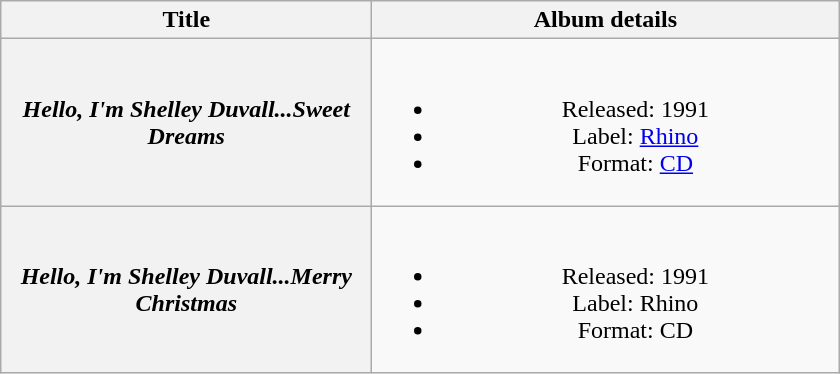<table class="wikitable plainrowheaders" style="text-align:center">
<tr>
<th scope="col" style="width:15em;">Title</th>
<th scope="col" style="width:19em;">Album details</th>
</tr>
<tr>
<th scope="row"><em>Hello, I'm Shelley Duvall...Sweet Dreams</em></th>
<td><br><ul><li>Released: 1991</li><li>Label: <a href='#'>Rhino</a></li><li>Format: <a href='#'>CD</a></li></ul></td>
</tr>
<tr>
<th scope="row"><em>Hello, I'm Shelley Duvall...Merry Christmas</em></th>
<td><br><ul><li>Released: 1991</li><li>Label: Rhino</li><li>Format: CD</li></ul></td>
</tr>
</table>
